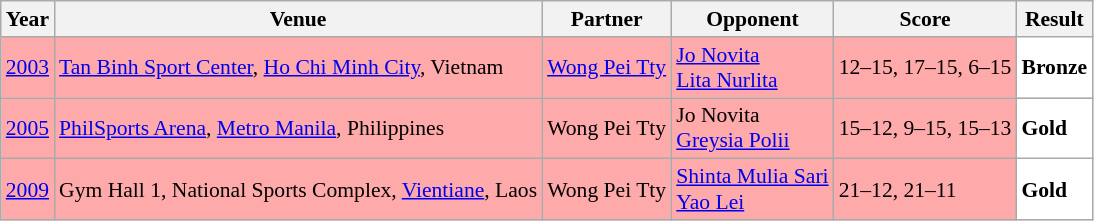<table class="sortable wikitable" style="font-size: 90%;">
<tr>
<th>Year</th>
<th>Venue</th>
<th>Partner</th>
<th>Opponent</th>
<th>Score</th>
<th>Result</th>
</tr>
<tr style="background:#FFAAAA">
<td align="center"><a href='#'>2003</a></td>
<td align="left"><a href='#'>Tan Binh Sport Center</a>, <a href='#'>Ho Chi Minh City</a>, Vietnam</td>
<td align="left"> <a href='#'>Wong Pei Tty</a></td>
<td align="left"> <a href='#'>Jo Novita</a><br> <a href='#'>Lita Nurlita</a></td>
<td align="left">12–15, 17–15, 6–15</td>
<td style="text-align:left; background:white"> <strong>Bronze</strong></td>
</tr>
<tr style="background:#FFAAAA">
<td align="center"><a href='#'>2005</a></td>
<td align="left"><a href='#'>PhilSports Arena</a>, <a href='#'>Metro Manila</a>, Philippines</td>
<td align="left"> Wong Pei Tty</td>
<td align="left"> Jo Novita<br> <a href='#'>Greysia Polii</a></td>
<td align="left">15–12, 9–15, 15–13</td>
<td style="text-align:left; background:white"> <strong>Gold</strong></td>
</tr>
<tr style="background:#FFAAAA">
<td align="center"><a href='#'>2009</a></td>
<td align="left">Gym Hall 1, National Sports Complex, <a href='#'>Vientiane</a>, Laos</td>
<td align="left"> Wong Pei Tty</td>
<td align="left"> <a href='#'>Shinta Mulia Sari</a><br> <a href='#'>Yao Lei</a></td>
<td align="left">21–12, 21–11</td>
<td style="text-align:left; background:white"> <strong>Gold</strong></td>
</tr>
</table>
